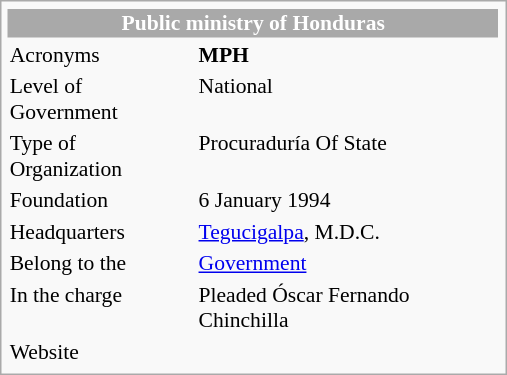<table class="infobox" style="font-size:90%; text-align:left; width:23.5em">
<tr>
<th colspan="2" style="background:#A9A9A9; color:white; text-align:center;">Public ministry of Honduras<br></th>
</tr>
<tr>
<td>Acronyms</td>
<td><strong>MPH</strong></td>
</tr>
<tr>
<td>Level of Government</td>
<td>National</td>
</tr>
<tr>
<td>Type of Organization</td>
<td>Procuraduría Of State</td>
</tr>
<tr>
<td>Foundation</td>
<td>6 January 1994</td>
</tr>
<tr>
<td>Headquarters</td>
<td><a href='#'>Tegucigalpa</a>, M.D.C.</td>
</tr>
<tr>
<td>Belong to the</td>
<td><a href='#'>Government</a></td>
</tr>
<tr>
<td>In the charge</td>
<td>Pleaded Óscar Fernando Chinchilla</td>
</tr>
<tr>
<td>Website</td>
<td></td>
</tr>
</table>
